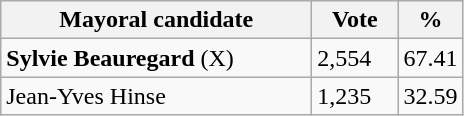<table class="wikitable">
<tr>
<th bgcolor="#DDDDFF" width="200px">Mayoral candidate</th>
<th bgcolor="#DDDDFF" width="50px">Vote</th>
<th bgcolor="#DDDDFF" width="30px">%</th>
</tr>
<tr>
<td><strong>Sylvie Beauregard</strong> (X)</td>
<td>2,554</td>
<td>67.41</td>
</tr>
<tr>
<td>Jean-Yves Hinse</td>
<td>1,235</td>
<td>32.59</td>
</tr>
</table>
